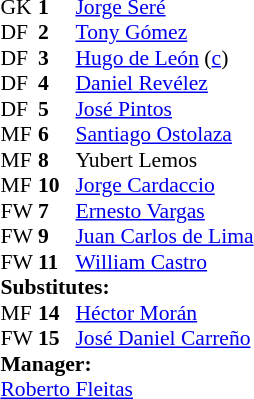<table style="font-size:90%; margin:0.2em auto;" cellspacing="0" cellpadding="0">
<tr>
<th width="25"></th>
<th width="25"></th>
</tr>
<tr>
<td>GK</td>
<td><strong>1</strong></td>
<td> <a href='#'>Jorge Seré</a></td>
</tr>
<tr>
<td>DF</td>
<td><strong>2</strong></td>
<td> <a href='#'>Tony Gómez</a></td>
</tr>
<tr>
<td>DF</td>
<td><strong>3</strong></td>
<td> <a href='#'>Hugo de León</a> (<a href='#'>c</a>)</td>
</tr>
<tr>
<td>DF</td>
<td><strong>4</strong></td>
<td> <a href='#'>Daniel Revélez</a></td>
<td></td>
</tr>
<tr>
<td>DF</td>
<td><strong>5</strong></td>
<td> <a href='#'>José Pintos</a></td>
<td></td>
</tr>
<tr>
<td>MF</td>
<td><strong>6</strong></td>
<td> <a href='#'>Santiago Ostolaza</a></td>
</tr>
<tr>
<td>MF</td>
<td><strong>8</strong></td>
<td> Yubert Lemos</td>
</tr>
<tr>
<td>MF</td>
<td><strong>10</strong></td>
<td> <a href='#'>Jorge Cardaccio</a></td>
<td></td>
<td></td>
</tr>
<tr>
<td>FW</td>
<td><strong>7</strong></td>
<td> <a href='#'>Ernesto Vargas</a></td>
<td></td>
<td></td>
</tr>
<tr>
<td>FW</td>
<td><strong>9</strong></td>
<td> <a href='#'>Juan Carlos de Lima</a></td>
</tr>
<tr>
<td>FW</td>
<td><strong>11</strong></td>
<td> <a href='#'>William Castro</a></td>
<td></td>
<td></td>
</tr>
<tr>
<td colspan=3><strong>Substitutes:</strong></td>
</tr>
<tr>
<td>MF</td>
<td><strong>14</strong></td>
<td> <a href='#'>Héctor Morán</a></td>
<td></td>
<td></td>
</tr>
<tr>
<td>FW</td>
<td><strong>15</strong></td>
<td> <a href='#'>José Daniel Carreño</a></td>
<td></td>
<td></td>
</tr>
<tr>
<td colspan=3><strong>Manager:</strong></td>
</tr>
<tr>
<td colspan=4> <a href='#'>Roberto Fleitas</a></td>
</tr>
</table>
